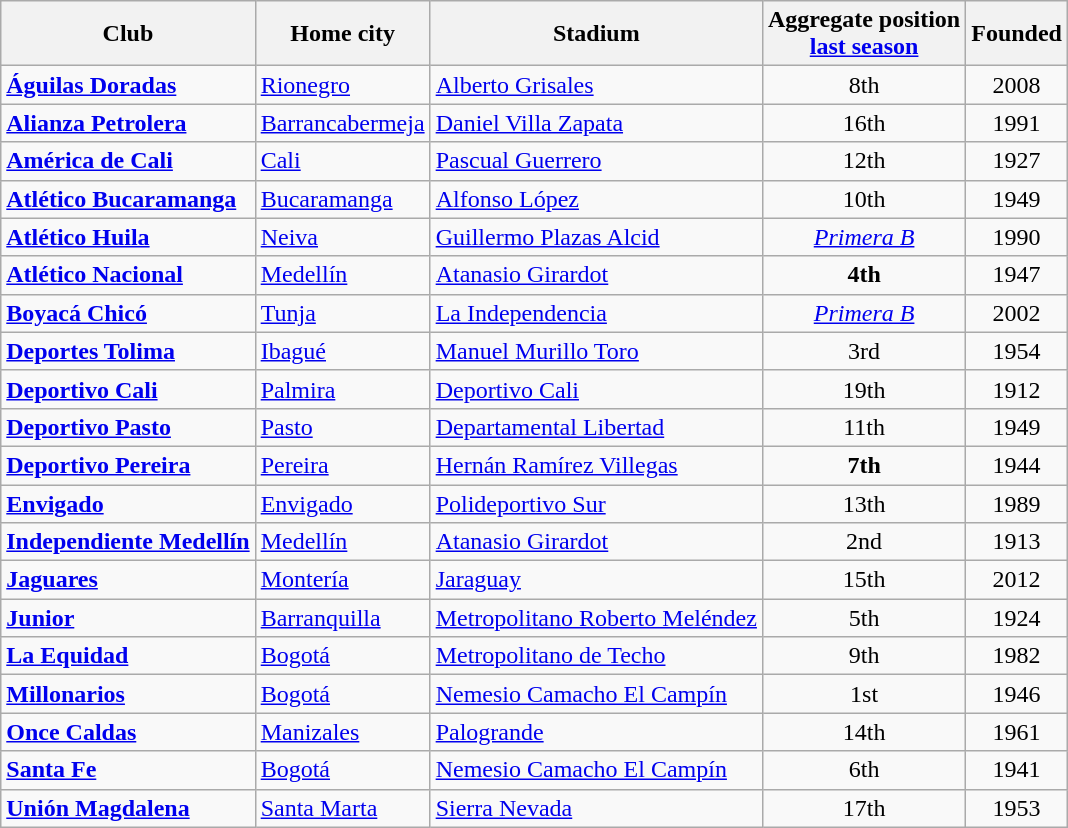<table class="wikitable sortable">
<tr>
<th>Club</th>
<th>Home city</th>
<th>Stadium</th>
<th>Aggregate position<br><a href='#'>last season</a></th>
<th>Founded</th>
</tr>
<tr>
<td><strong><a href='#'>Águilas Doradas</a></strong></td>
<td><a href='#'>Rionegro</a></td>
<td><a href='#'>Alberto Grisales</a></td>
<td align=center>8th</td>
<td align=center>2008</td>
</tr>
<tr>
<td><strong><a href='#'>Alianza Petrolera</a></strong></td>
<td><a href='#'>Barrancabermeja</a></td>
<td><a href='#'>Daniel Villa Zapata</a></td>
<td align=center>16th</td>
<td align=center>1991</td>
</tr>
<tr>
<td><strong><a href='#'>América de Cali</a></strong></td>
<td><a href='#'>Cali</a></td>
<td><a href='#'>Pascual Guerrero</a></td>
<td align=center>12th</td>
<td align=center>1927</td>
</tr>
<tr>
<td><strong><a href='#'>Atlético Bucaramanga</a></strong></td>
<td><a href='#'>Bucaramanga</a></td>
<td><a href='#'>Alfonso López</a></td>
<td align=center>10th</td>
<td align=center>1949</td>
</tr>
<tr>
<td><strong><a href='#'>Atlético Huila</a></strong></td>
<td><a href='#'>Neiva</a></td>
<td><a href='#'>Guillermo Plazas Alcid</a></td>
<td align=center><em><a href='#'>Primera B</a></em></td>
<td align=center>1990</td>
</tr>
<tr>
<td><strong><a href='#'>Atlético Nacional</a></strong></td>
<td><a href='#'>Medellín</a></td>
<td><a href='#'>Atanasio Girardot</a></td>
<td align=center><strong>4th</strong></td>
<td align=center>1947</td>
</tr>
<tr>
<td><strong><a href='#'>Boyacá Chicó</a></strong></td>
<td><a href='#'>Tunja</a></td>
<td><a href='#'>La Independencia</a></td>
<td align=center><em><a href='#'>Primera B</a></em></td>
<td align=center>2002</td>
</tr>
<tr>
<td><strong><a href='#'>Deportes Tolima</a></strong></td>
<td><a href='#'>Ibagué</a></td>
<td><a href='#'>Manuel Murillo Toro</a></td>
<td align=center>3rd</td>
<td align=center>1954</td>
</tr>
<tr>
<td><strong><a href='#'>Deportivo Cali</a></strong></td>
<td><a href='#'>Palmira</a></td>
<td><a href='#'>Deportivo Cali</a></td>
<td align=center>19th</td>
<td align=center>1912</td>
</tr>
<tr>
<td><strong><a href='#'>Deportivo Pasto</a></strong></td>
<td><a href='#'>Pasto</a></td>
<td><a href='#'>Departamental Libertad</a></td>
<td align=center>11th</td>
<td align=center>1949</td>
</tr>
<tr>
<td><strong><a href='#'>Deportivo Pereira</a></strong></td>
<td><a href='#'>Pereira</a></td>
<td><a href='#'>Hernán Ramírez Villegas</a></td>
<td align=center><strong>7th</strong></td>
<td align=center>1944</td>
</tr>
<tr>
<td><strong><a href='#'>Envigado</a></strong></td>
<td><a href='#'>Envigado</a></td>
<td><a href='#'>Polideportivo Sur</a></td>
<td align=center>13th</td>
<td align=center>1989</td>
</tr>
<tr>
<td><strong><a href='#'>Independiente Medellín</a></strong></td>
<td><a href='#'>Medellín</a></td>
<td><a href='#'>Atanasio Girardot</a></td>
<td align=center>2nd</td>
<td align=center>1913</td>
</tr>
<tr>
<td><strong><a href='#'>Jaguares</a></strong></td>
<td><a href='#'>Montería</a></td>
<td><a href='#'>Jaraguay</a></td>
<td align=center>15th</td>
<td align=center>2012</td>
</tr>
<tr>
<td><strong><a href='#'>Junior</a></strong></td>
<td><a href='#'>Barranquilla</a></td>
<td><a href='#'>Metropolitano Roberto Meléndez</a></td>
<td align=center>5th</td>
<td align=center>1924</td>
</tr>
<tr>
<td><strong><a href='#'>La Equidad</a></strong></td>
<td><a href='#'>Bogotá</a></td>
<td><a href='#'>Metropolitano de Techo</a></td>
<td align=center>9th</td>
<td align=center>1982</td>
</tr>
<tr>
<td><strong><a href='#'>Millonarios</a></strong></td>
<td><a href='#'>Bogotá</a></td>
<td><a href='#'>Nemesio Camacho El Campín</a></td>
<td align=center>1st</td>
<td align=center>1946</td>
</tr>
<tr>
<td><strong><a href='#'>Once Caldas</a></strong></td>
<td><a href='#'>Manizales</a></td>
<td><a href='#'>Palogrande</a></td>
<td align=center>14th</td>
<td align=center>1961</td>
</tr>
<tr>
<td><strong><a href='#'>Santa Fe</a></strong></td>
<td><a href='#'>Bogotá</a></td>
<td><a href='#'>Nemesio Camacho El Campín</a></td>
<td align=center>6th</td>
<td align=center>1941</td>
</tr>
<tr>
<td><strong><a href='#'>Unión Magdalena</a></strong></td>
<td><a href='#'>Santa Marta</a></td>
<td><a href='#'>Sierra Nevada</a></td>
<td align=center>17th</td>
<td align=center>1953</td>
</tr>
</table>
